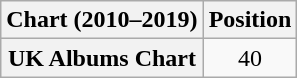<table class="wikitable plainrowheaders" style="text-align:center">
<tr>
<th scope="col">Chart (2010–2019)</th>
<th scope="col">Position</th>
</tr>
<tr>
<th scope="row">UK Albums Chart</th>
<td>40</td>
</tr>
</table>
